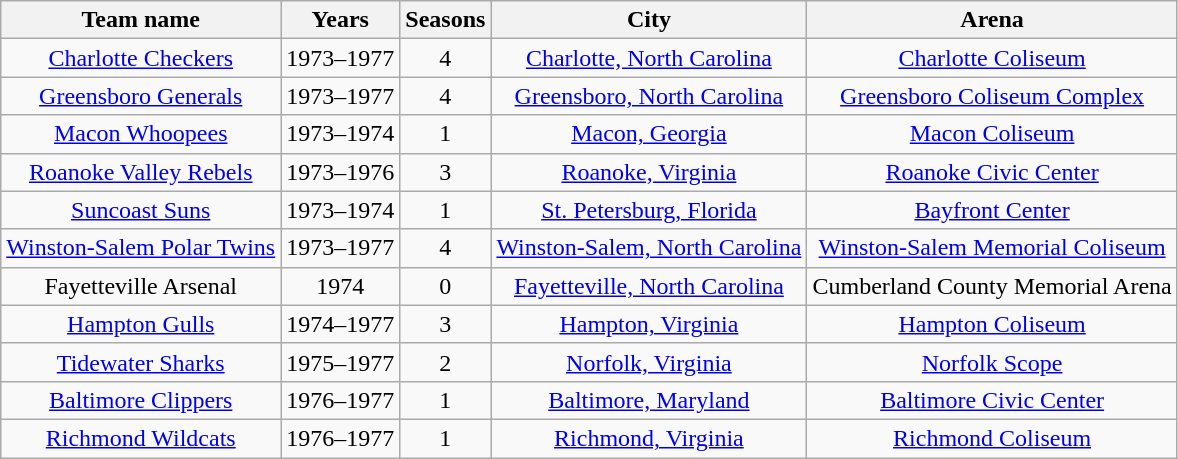<table class="wikitable">
<tr>
<th>Team name</th>
<th>Years</th>
<th>Seasons</th>
<th>City</th>
<th>Arena</th>
</tr>
<tr align="center">
<td><a href='#'>Charlotte Checkers</a></td>
<td>1973–1977</td>
<td>4</td>
<td><a href='#'>Charlotte, North Carolina</a></td>
<td><a href='#'>Charlotte Coliseum</a></td>
</tr>
<tr align="center">
<td><a href='#'>Greensboro Generals</a></td>
<td>1973–1977</td>
<td>4</td>
<td><a href='#'>Greensboro, North Carolina</a></td>
<td><a href='#'>Greensboro Coliseum Complex</a></td>
</tr>
<tr align="center">
<td><a href='#'>Macon Whoopees</a></td>
<td>1973–1974</td>
<td>1</td>
<td><a href='#'>Macon, Georgia</a></td>
<td><a href='#'>Macon Coliseum</a></td>
</tr>
<tr align="center">
<td><a href='#'>Roanoke Valley Rebels</a></td>
<td>1973–1976</td>
<td>3</td>
<td><a href='#'>Roanoke, Virginia</a></td>
<td><a href='#'>Roanoke Civic Center</a></td>
</tr>
<tr align="center">
<td><a href='#'>Suncoast Suns</a></td>
<td>1973–1974</td>
<td>1</td>
<td><a href='#'>St. Petersburg, Florida</a></td>
<td><a href='#'>Bayfront Center</a></td>
</tr>
<tr align="center">
<td><a href='#'>Winston-Salem Polar Twins</a></td>
<td>1973–1977</td>
<td>4</td>
<td><a href='#'>Winston-Salem, North Carolina</a></td>
<td><a href='#'>Winston-Salem Memorial Coliseum</a></td>
</tr>
<tr align="center">
<td>Fayetteville Arsenal</td>
<td>1974</td>
<td>0</td>
<td><a href='#'>Fayetteville, North Carolina</a></td>
<td>Cumberland County Memorial Arena</td>
</tr>
<tr align="center">
<td><a href='#'>Hampton Gulls</a></td>
<td>1974–1977</td>
<td>3</td>
<td><a href='#'>Hampton, Virginia</a></td>
<td><a href='#'>Hampton Coliseum</a></td>
</tr>
<tr align="center">
<td><a href='#'>Tidewater Sharks</a></td>
<td>1975–1977</td>
<td>2</td>
<td><a href='#'>Norfolk, Virginia</a></td>
<td><a href='#'>Norfolk Scope</a></td>
</tr>
<tr align="center">
<td><a href='#'>Baltimore Clippers</a></td>
<td>1976–1977</td>
<td>1</td>
<td><a href='#'>Baltimore, Maryland</a></td>
<td><a href='#'>Baltimore Civic Center</a></td>
</tr>
<tr align="center">
<td><a href='#'>Richmond Wildcats</a></td>
<td>1976–1977</td>
<td>1</td>
<td><a href='#'>Richmond, Virginia</a></td>
<td><a href='#'>Richmond Coliseum</a></td>
</tr>
</table>
